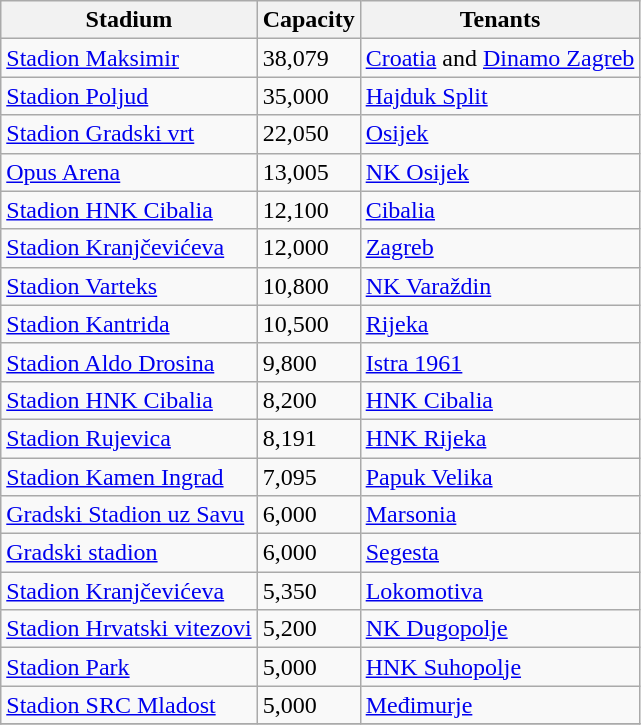<table class="wikitable sortable">
<tr>
<th>Stadium</th>
<th>Capacity</th>
<th>Tenants</th>
</tr>
<tr>
<td><a href='#'>Stadion Maksimir</a></td>
<td>38,079</td>
<td><a href='#'>Croatia</a> and <a href='#'>Dinamo Zagreb</a></td>
</tr>
<tr>
<td><a href='#'>Stadion Poljud</a></td>
<td>35,000</td>
<td><a href='#'>Hajduk Split</a></td>
</tr>
<tr>
<td><a href='#'>Stadion Gradski vrt</a></td>
<td>22,050</td>
<td><a href='#'>Osijek</a></td>
</tr>
<tr>
<td><a href='#'>Opus Arena</a></td>
<td>13,005</td>
<td><a href='#'>NK Osijek</a></td>
</tr>
<tr>
<td><a href='#'>Stadion HNK Cibalia</a></td>
<td>12,100</td>
<td><a href='#'>Cibalia</a></td>
</tr>
<tr>
<td><a href='#'>Stadion Kranjčevićeva</a></td>
<td>12,000</td>
<td><a href='#'>Zagreb</a></td>
</tr>
<tr>
<td><a href='#'>Stadion Varteks</a></td>
<td>10,800</td>
<td><a href='#'>NK Varaždin</a></td>
</tr>
<tr>
<td><a href='#'>Stadion Kantrida</a></td>
<td>10,500</td>
<td><a href='#'>Rijeka</a></td>
</tr>
<tr>
<td><a href='#'>Stadion Aldo Drosina</a></td>
<td>9,800</td>
<td><a href='#'>Istra 1961</a></td>
</tr>
<tr>
<td><a href='#'>Stadion HNK Cibalia</a></td>
<td>8,200</td>
<td><a href='#'>HNK Cibalia</a></td>
</tr>
<tr>
<td><a href='#'>Stadion Rujevica</a></td>
<td>8,191</td>
<td><a href='#'>HNK Rijeka</a></td>
</tr>
<tr>
<td><a href='#'>Stadion Kamen Ingrad</a></td>
<td>7,095</td>
<td><a href='#'>Papuk Velika</a></td>
</tr>
<tr>
<td><a href='#'>Gradski Stadion uz Savu</a></td>
<td>6,000</td>
<td><a href='#'>Marsonia</a></td>
</tr>
<tr>
<td><a href='#'>Gradski stadion</a></td>
<td>6,000</td>
<td><a href='#'>Segesta</a></td>
</tr>
<tr>
<td><a href='#'>Stadion Kranjčevićeva</a></td>
<td>5,350</td>
<td><a href='#'>Lokomotiva</a></td>
</tr>
<tr>
<td><a href='#'>Stadion Hrvatski vitezovi</a></td>
<td>5,200</td>
<td><a href='#'>NK Dugopolje</a></td>
</tr>
<tr>
<td><a href='#'>Stadion Park</a></td>
<td>5,000</td>
<td><a href='#'>HNK Suhopolje</a></td>
</tr>
<tr>
<td><a href='#'>Stadion SRC Mladost</a></td>
<td>5,000</td>
<td><a href='#'>Međimurje</a></td>
</tr>
<tr>
</tr>
</table>
